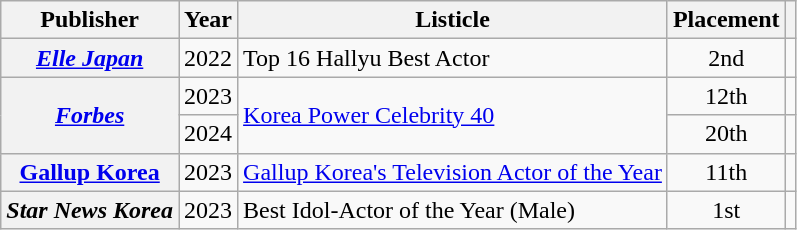<table class="wikitable plainrowheaders sortable" style="text-align:center">
<tr>
<th scope="col">Publisher</th>
<th scope="col">Year</th>
<th scope="col">Listicle</th>
<th scope="col">Placement</th>
<th scope="col" class="unsortable"></th>
</tr>
<tr>
<th scope="row"><em><a href='#'>Elle Japan</a></em></th>
<td>2022</td>
<td style="text-align:left">Top 16 Hallyu Best Actor</td>
<td>2nd</td>
<td></td>
</tr>
<tr>
<th scope="row" rowspan="2"><em><a href='#'>Forbes</a></em></th>
<td>2023</td>
<td rowspan="2" style="text-align:left"><a href='#'>Korea Power Celebrity 40</a></td>
<td>12th</td>
<td></td>
</tr>
<tr>
<td>2024</td>
<td>20th</td>
<td></td>
</tr>
<tr>
<th scope="row"><a href='#'>Gallup Korea</a></th>
<td>2023</td>
<td style="text-align:left"><a href='#'>Gallup Korea's Television Actor of the Year</a></td>
<td>11th</td>
<td></td>
</tr>
<tr>
<th scope="row"><em>Star News Korea</em></th>
<td>2023</td>
<td style="text-align:left">Best Idol-Actor of the Year (Male)</td>
<td>1st</td>
<td></td>
</tr>
</table>
